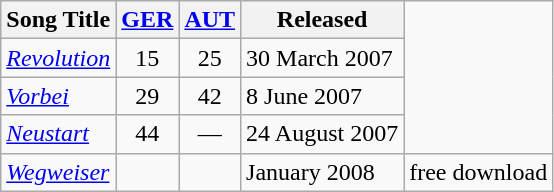<table class="wikitable">
<tr>
<th>Song Title</th>
<th><a href='#'>GER</a></th>
<th><a href='#'>AUT</a></th>
<th>Released</th>
</tr>
<tr>
<td><em><a href='#'>Revolution</a></em></td>
<td align="center">15</td>
<td align="center">25</td>
<td>30 March 2007</td>
</tr>
<tr>
<td><em><a href='#'>Vorbei</a></em></td>
<td align="center">29</td>
<td align="center">42</td>
<td>8 June 2007</td>
</tr>
<tr>
<td><em><a href='#'>Neustart</a></em></td>
<td align="center">44</td>
<td align="center">—</td>
<td>24 August 2007</td>
</tr>
<tr>
<td><em> <a href='#'>Wegweiser</a> </em></td>
<td align="center"></td>
<td align="center"></td>
<td>January 2008</td>
<td>free download</td>
</tr>
</table>
